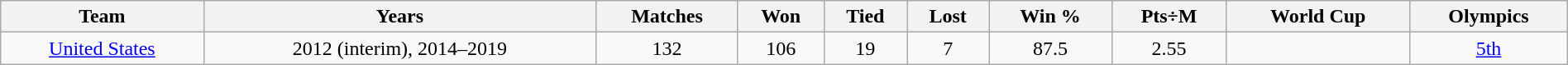<table class="wikitable sortable" style="width:100%; text-align:center;">
<tr>
<th>Team</th>
<th>Years</th>
<th>Matches</th>
<th>Won</th>
<th>Tied</th>
<th>Lost</th>
<th>Win %</th>
<th>Pts÷M</th>
<th data-sort-type="number">World Cup</th>
<th data-sort-type="number">Olympics</th>
</tr>
<tr>
<td><a href='#'>United States</a></td>
<td>2012 (interim), 2014–2019</td>
<td>132</td>
<td>106</td>
<td>19</td>
<td>7</td>
<td>87.5</td>
<td>2.55</td>
<td><span></span> <span></span></td>
<td> <a href='#'>5th</a></td>
</tr>
</table>
